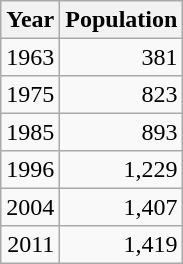<table class="wikitable" style="line-height:1.1em;">
<tr>
<th>Year</th>
<th>Population</th>
</tr>
<tr align="right">
<td>1963</td>
<td>381</td>
</tr>
<tr align="right">
<td>1975</td>
<td>823</td>
</tr>
<tr align="right">
<td>1985</td>
<td>893</td>
</tr>
<tr align="right">
<td>1996</td>
<td>1,229</td>
</tr>
<tr align="right">
<td>2004</td>
<td>1,407</td>
</tr>
<tr align="right">
<td>2011</td>
<td>1,419</td>
</tr>
</table>
